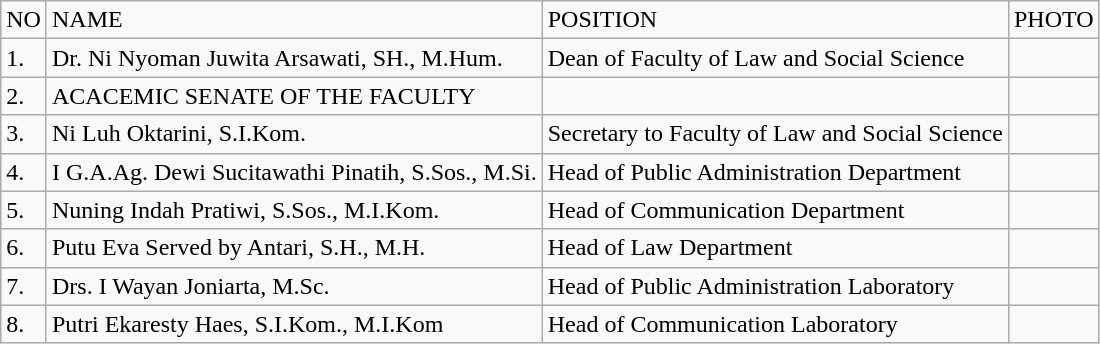<table class="wikitable">
<tr>
<td>NO</td>
<td>NAME</td>
<td>POSITION</td>
<td>PHOTO</td>
</tr>
<tr>
<td>1.</td>
<td>Dr. Ni Nyoman Juwita Arsawati, SH., M.Hum.</td>
<td>Dean of Faculty of Law and Social Science</td>
<td></td>
</tr>
<tr>
<td>2.</td>
<td>ACACEMIC SENATE OF THE FACULTY</td>
<td></td>
<td></td>
</tr>
<tr>
<td>3.</td>
<td>Ni Luh Oktarini, S.I.Kom.</td>
<td>Secretary to Faculty of Law and Social Science</td>
<td></td>
</tr>
<tr>
<td>4.</td>
<td>I G.A.Ag. Dewi Sucitawathi Pinatih, S.Sos., M.Si.</td>
<td>Head of Public Administration Department</td>
<td></td>
</tr>
<tr>
<td>5.</td>
<td>Nuning Indah Pratiwi, S.Sos., M.I.Kom.</td>
<td>Head of Communication Department</td>
<td></td>
</tr>
<tr>
<td>6.</td>
<td>Putu Eva Served by Antari, S.H., M.H.</td>
<td>Head of Law Department</td>
<td></td>
</tr>
<tr>
<td>7.</td>
<td>Drs. I Wayan Joniarta, M.Sc.</td>
<td>Head of Public Administration Laboratory</td>
<td></td>
</tr>
<tr>
<td>8.</td>
<td>Putri Ekaresty Haes, S.I.Kom., M.I.Kom</td>
<td>Head of Communication Laboratory</td>
</tr>
</table>
